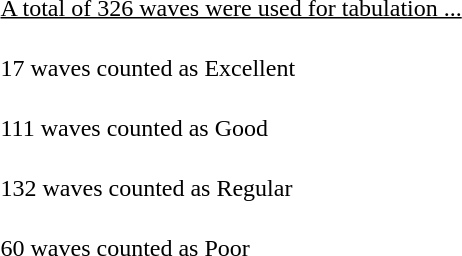<table class="MsoNormalTable">
<tr>
<td></td>
</tr>
<tr>
<td></td>
<td><u>A total of 326 waves were used for tabulation ...</u></td>
</tr>
<tr>
<td></td>
<td><br>17 waves counted as Excellent</td>
</tr>
<tr>
<td></td>
<td><br>111 waves counted as Good</td>
</tr>
<tr>
<td></td>
<td><br>132 waves counted as Regular</td>
</tr>
<tr>
<td></td>
<td><br>60 waves counted as Poor</td>
</tr>
</table>
